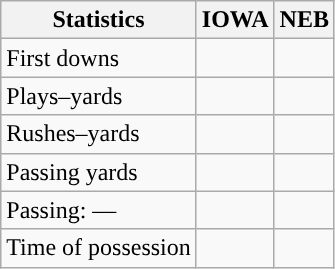<table class="wikitable" style="float:left">
<tr>
<th>Statistics</th>
<th>IOWA</th>
<th>NEB</th>
</tr>
<tr>
<td>First downs</td>
<td></td>
<td></td>
</tr>
<tr>
<td>Plays–yards</td>
<td></td>
<td></td>
</tr>
<tr>
<td>Rushes–yards</td>
<td></td>
<td></td>
</tr>
<tr>
<td>Passing yards</td>
<td></td>
<td></td>
</tr>
<tr>
<td>Passing: ––</td>
<td></td>
<td></td>
</tr>
<tr>
<td>Time of possession</td>
<td></td>
<td></td>
</tr>
</table>
